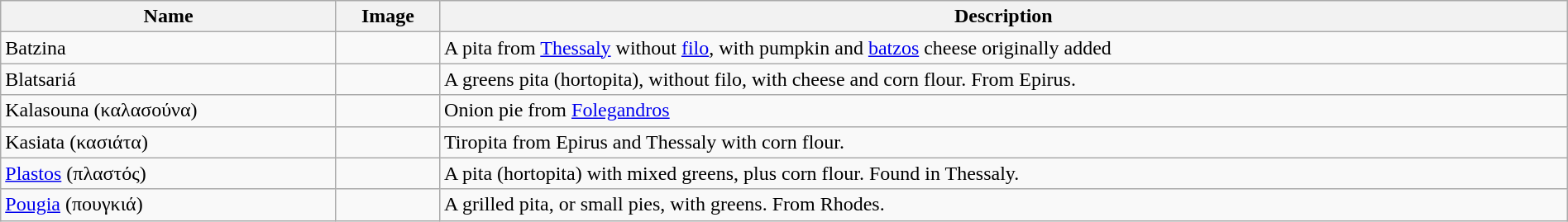<table class="wikitable sortable sticky-header" width="100%">
<tr>
<th>Name</th>
<th>Image</th>
<th>Description</th>
</tr>
<tr>
<td>Batzina</td>
<td></td>
<td>A pita from <a href='#'>Thessaly</a> without <a href='#'>filo</a>, with pumpkin and <a href='#'>batzos</a> cheese originally added</td>
</tr>
<tr>
<td>Blatsariá</td>
<td></td>
<td>A greens pita (hortopita), without filo, with cheese and corn flour. From Epirus.</td>
</tr>
<tr>
<td>Kalasouna (καλασούνα)</td>
<td></td>
<td>Onion pie from <a href='#'>Folegandros</a></td>
</tr>
<tr>
<td>Kasiata (κασιάτα)</td>
<td></td>
<td>Tiropita from Epirus and Thessaly with corn flour.</td>
</tr>
<tr>
<td><a href='#'>Plastos</a> (πλαστός)</td>
<td></td>
<td>A pita (hortopita) with mixed greens, plus corn flour. Found in Thessaly.</td>
</tr>
<tr>
<td><a href='#'>Pougia</a> (πουγκιά)</td>
<td></td>
<td>A grilled pita, or small pies, with greens. From Rhodes.</td>
</tr>
</table>
